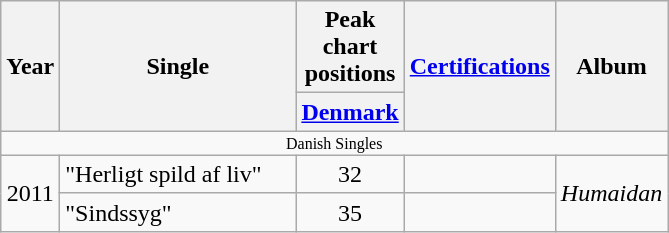<table class="wikitable">
<tr>
<th rowspan="2" align="center">Year</th>
<th rowspan="2" width="150" align="center">Single</th>
<th colspan="1" align="center">Peak chart positions</th>
<th rowspan="2" align="center"><a href='#'>Certifications</a></th>
<th rowspan="2" align="center">Album</th>
</tr>
<tr>
<th style="width:3em;font-size:100%"><a href='#'>Denmark</a><br></th>
</tr>
<tr>
<td align="center" colspan="10" style="font-size: 8pt">Danish Singles</td>
</tr>
<tr>
<td rowspan="2" align="center">2011</td>
<td>"Herligt spild af liv"</td>
<td align="center">32</td>
<td></td>
<td rowspan="2" align="center"><em>Humaidan</em></td>
</tr>
<tr>
<td>"Sindssyg"</td>
<td align="center">35</td>
<td></td>
</tr>
</table>
